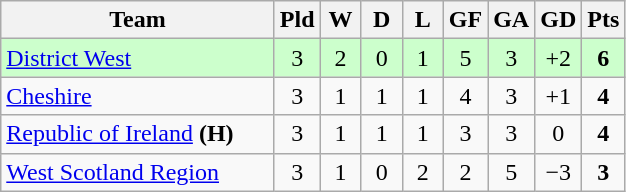<table class="wikitable" style="text-align:center;">
<tr>
<th width=175>Team</th>
<th width=20 abbr="Played">Pld</th>
<th width=20 abbr="Won">W</th>
<th width=20 abbr="Drawn">D</th>
<th width=20 abbr="Lost">L</th>
<th width=20 abbr="Goals for">GF</th>
<th width=20 abbr="Goals against">GA</th>
<th width=20 abbr="Goal difference">GD</th>
<th width=20 abbr="Points">Pts</th>
</tr>
<tr bgcolor=#ccffcc>
<td align=left> <a href='#'>District West</a></td>
<td>3</td>
<td>2</td>
<td>0</td>
<td>1</td>
<td>5</td>
<td>3</td>
<td>+2</td>
<td><strong>6</strong></td>
</tr>
<tr>
<td align=left> <a href='#'>Cheshire</a></td>
<td>3</td>
<td>1</td>
<td>1</td>
<td>1</td>
<td>4</td>
<td>3</td>
<td>+1</td>
<td><strong>4</strong></td>
</tr>
<tr>
<td align=left> <a href='#'>Republic of Ireland</a> <strong>(H)</strong></td>
<td>3</td>
<td>1</td>
<td>1</td>
<td>1</td>
<td>3</td>
<td>3</td>
<td>0</td>
<td><strong>4</strong></td>
</tr>
<tr>
<td align=left> <a href='#'>West Scotland Region</a></td>
<td>3</td>
<td>1</td>
<td>0</td>
<td>2</td>
<td>2</td>
<td>5</td>
<td>−3</td>
<td><strong>3</strong></td>
</tr>
</table>
